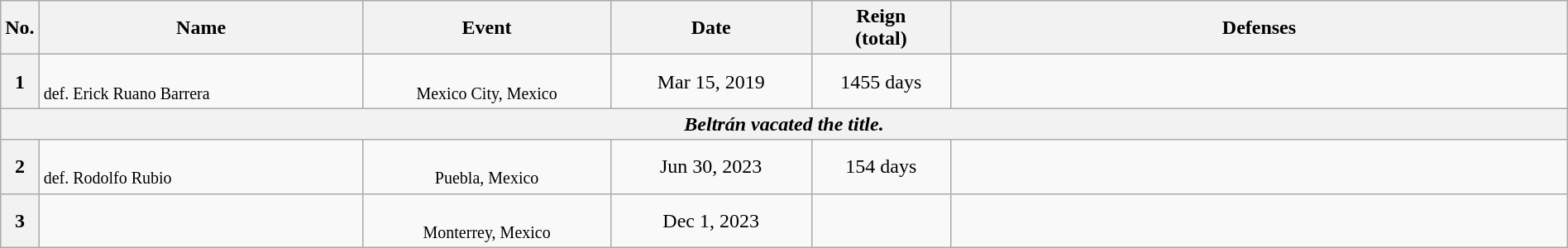<table class="wikitable" style="width:100%; font-size:100%;">
<tr>
<th style= width:1%;">No.</th>
<th style= width:21%;">Name</th>
<th style= width:16%;">Event</th>
<th style=width:13%;">Date</th>
<th style=width:9%;">Reign<br>(total)</th>
<th style= width:49%;">Defenses</th>
</tr>
<tr>
<th>1</th>
<td align=left><br><small>def. Erick Ruano Barrera</small></td>
<td align=center><br><small>Mexico City, Mexico</small></td>
<td align=center>Mar 15, 2019</td>
<td align=center>1455 days</td>
<td><br></td>
</tr>
<tr>
<th align="center" colspan="6"><em>Beltrán vacated the title.</em></th>
</tr>
<tr>
<th>2</th>
<td align=left><br><small>def. Rodolfo Rubio</small></td>
<td align=center><br><small>Puebla, Mexico</small></td>
<td align=center>Jun 30, 2023</td>
<td align=center>154 days</td>
<td></td>
</tr>
<tr>
<th>3</th>
<td align=left></td>
<td align=center><br><small>Monterrey, Mexico</small></td>
<td align=center>Dec 1, 2023</td>
<td align=center></td>
<td><br></td>
</tr>
</table>
